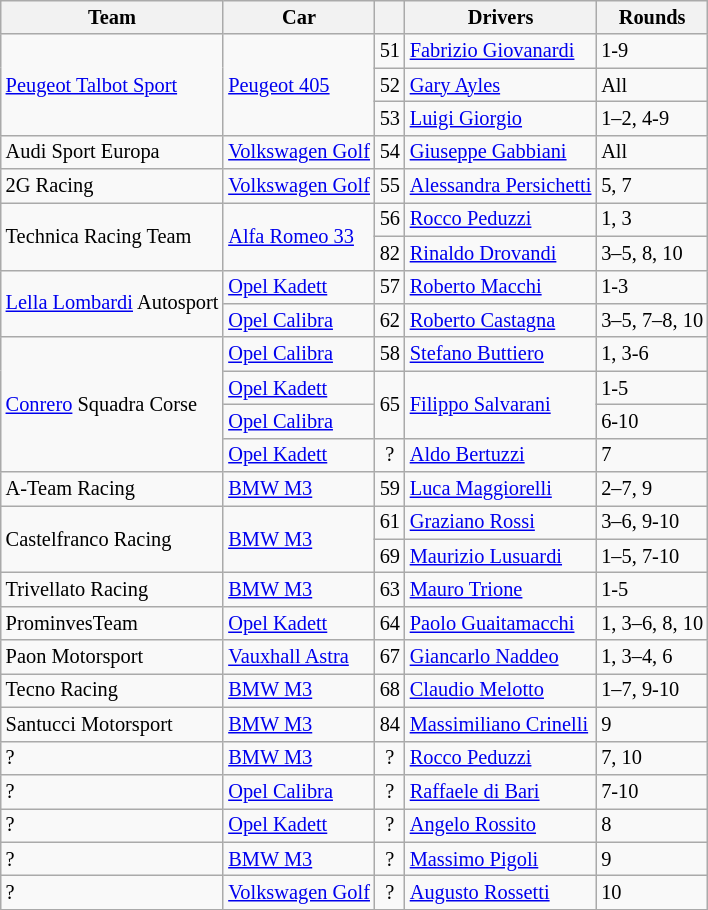<table class="wikitable" style="font-size: 85%">
<tr>
<th>Team</th>
<th>Car</th>
<th></th>
<th>Drivers</th>
<th>Rounds</th>
</tr>
<tr>
<td rowspan=3> <a href='#'>Peugeot Talbot Sport</a></td>
<td rowspan=3><a href='#'>Peugeot 405</a></td>
<td align=center>51</td>
<td> <a href='#'>Fabrizio Giovanardi</a></td>
<td>1-9</td>
</tr>
<tr>
<td align=center>52</td>
<td> <a href='#'>Gary Ayles</a></td>
<td>All</td>
</tr>
<tr>
<td align=center>53</td>
<td> <a href='#'>Luigi Giorgio</a></td>
<td>1–2, 4-9</td>
</tr>
<tr>
<td> Audi Sport Europa</td>
<td><a href='#'>Volkswagen Golf</a></td>
<td align=center>54</td>
<td> <a href='#'>Giuseppe Gabbiani</a></td>
<td>All</td>
</tr>
<tr>
<td> 2G Racing</td>
<td><a href='#'>Volkswagen Golf</a></td>
<td align=center>55</td>
<td> <a href='#'>Alessandra Persichetti</a></td>
<td>5, 7</td>
</tr>
<tr>
<td rowspan=2> Technica Racing Team</td>
<td rowspan=2><a href='#'>Alfa Romeo 33</a></td>
<td align=center>56</td>
<td> <a href='#'>Rocco Peduzzi</a></td>
<td>1, 3</td>
</tr>
<tr>
<td align=center>82</td>
<td> <a href='#'>Rinaldo Drovandi</a></td>
<td>3–5, 8, 10</td>
</tr>
<tr>
<td rowspan=2> <a href='#'>Lella Lombardi</a> Autosport</td>
<td><a href='#'>Opel Kadett</a></td>
<td align=center>57</td>
<td> <a href='#'>Roberto Macchi</a></td>
<td>1-3</td>
</tr>
<tr>
<td><a href='#'>Opel Calibra</a></td>
<td align=center>62</td>
<td> <a href='#'>Roberto Castagna</a></td>
<td>3–5, 7–8, 10</td>
</tr>
<tr>
<td rowspan=4> <a href='#'>Conrero</a> Squadra Corse</td>
<td><a href='#'>Opel Calibra</a></td>
<td align=center>58</td>
<td> <a href='#'>Stefano Buttiero</a></td>
<td>1, 3-6</td>
</tr>
<tr>
<td><a href='#'>Opel Kadett</a></td>
<td rowspan=2 align=center>65</td>
<td rowspan=2> <a href='#'>Filippo Salvarani</a></td>
<td>1-5</td>
</tr>
<tr>
<td><a href='#'>Opel Calibra</a></td>
<td>6-10</td>
</tr>
<tr>
<td><a href='#'>Opel Kadett</a></td>
<td align=center>?</td>
<td> <a href='#'>Aldo Bertuzzi</a></td>
<td>7</td>
</tr>
<tr>
<td> A-Team Racing</td>
<td><a href='#'>BMW M3</a></td>
<td align=center>59</td>
<td> <a href='#'>Luca Maggiorelli</a></td>
<td>2–7, 9</td>
</tr>
<tr>
<td rowspan=2> Castelfranco Racing</td>
<td rowspan=2><a href='#'>BMW M3</a></td>
<td align=center>61</td>
<td> <a href='#'>Graziano Rossi</a></td>
<td>3–6, 9-10</td>
</tr>
<tr>
<td align=center>69</td>
<td> <a href='#'>Maurizio Lusuardi</a></td>
<td>1–5, 7-10</td>
</tr>
<tr>
<td> Trivellato Racing</td>
<td><a href='#'>BMW M3</a></td>
<td align=center>63</td>
<td> <a href='#'>Mauro Trione</a></td>
<td>1-5</td>
</tr>
<tr>
<td> ProminvesTeam</td>
<td><a href='#'>Opel Kadett</a></td>
<td align=center>64</td>
<td> <a href='#'>Paolo Guaitamacchi</a></td>
<td>1, 3–6, 8, 10</td>
</tr>
<tr>
<td> Paon Motorsport</td>
<td><a href='#'>Vauxhall Astra</a></td>
<td align=center>67</td>
<td> <a href='#'>Giancarlo Naddeo</a></td>
<td>1, 3–4, 6</td>
</tr>
<tr>
<td> Tecno Racing</td>
<td><a href='#'>BMW M3</a></td>
<td align=center>68</td>
<td> <a href='#'>Claudio Melotto</a></td>
<td>1–7, 9-10</td>
</tr>
<tr>
<td> Santucci Motorsport</td>
<td><a href='#'>BMW M3</a></td>
<td align=center>84</td>
<td> <a href='#'>Massimiliano Crinelli</a></td>
<td>9</td>
</tr>
<tr>
<td>?</td>
<td><a href='#'>BMW M3</a></td>
<td align=center>?</td>
<td> <a href='#'>Rocco Peduzzi</a></td>
<td>7, 10</td>
</tr>
<tr>
<td>?</td>
<td><a href='#'>Opel Calibra</a></td>
<td align=center>?</td>
<td> <a href='#'>Raffaele di Bari</a></td>
<td>7-10</td>
</tr>
<tr>
<td>?</td>
<td><a href='#'>Opel Kadett</a></td>
<td align=center>?</td>
<td> <a href='#'>Angelo Rossito</a></td>
<td>8</td>
</tr>
<tr>
<td>?</td>
<td><a href='#'>BMW M3</a></td>
<td align=center>?</td>
<td> <a href='#'>Massimo Pigoli</a></td>
<td>9</td>
</tr>
<tr>
<td>?</td>
<td><a href='#'>Volkswagen Golf</a></td>
<td align=center>?</td>
<td> <a href='#'>Augusto Rossetti</a></td>
<td>10</td>
</tr>
<tr>
</tr>
</table>
